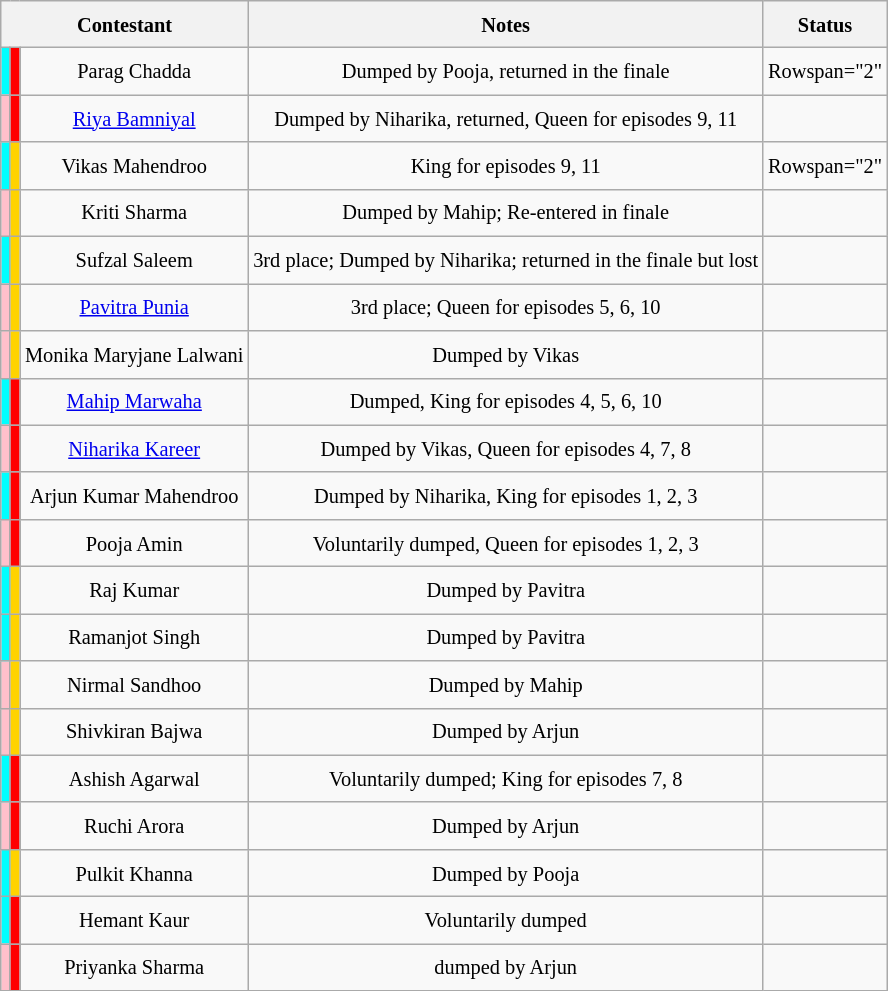<table class="wikitable sortable" style=" text-align:center; font-size:85%;  line-height:25px; width:auto;">
<tr>
<th colspan="3">Contestant</th>
<th scope="col">Notes</th>
<th scope="col">Status</th>
</tr>
<tr>
<th style="background:#00FFFF;"></th>
<th style="background:#FF0000;"></th>
<td>Parag Chadda</td>
<td>Dumped by Pooja, returned in the finale</td>
<td>Rowspan="2" </td>
</tr>
<tr>
<th style="background:#FFC0CB;"></th>
<th style="background:#FF0000;"></th>
<td><a href='#'>Riya Bamniyal</a></td>
<td>Dumped by Niharika, returned, Queen for episodes 9, 11</td>
</tr>
<tr>
<th style="background:#00FFFF;"></th>
<th style="background:#FFD300;"></th>
<td>Vikas Mahendroo</td>
<td>King for episodes 9, 11</td>
<td>Rowspan="2"</td>
</tr>
<tr>
<th style="background:#FFC0CB;"></th>
<th style="background:#FFD300;"></th>
<td>Kriti Sharma</td>
<td>Dumped by Mahip; Re-entered in finale</td>
</tr>
<tr>
<th style="background:#00FFFF;"></th>
<th style="background:#FFD300;"></th>
<td>Sufzal Saleem</td>
<td>3rd place; Dumped by Niharika; returned in the finale but lost</td>
<td></td>
</tr>
<tr>
<th style="background:#FFC0CB;"></th>
<th style="background:#FFD300;"></th>
<td><a href='#'>Pavitra Punia</a></td>
<td>3rd place; Queen for episodes 5, 6, 10</td>
<td></td>
</tr>
<tr>
<th style="background:#FFC0CB;"></th>
<th style="background:#FFD300;"></th>
<td>Monika Maryjane Lalwani</td>
<td>Dumped by Vikas</td>
<td></td>
</tr>
<tr>
<th style="background:#00FFFF;"></th>
<th style="background:#FF0000;"></th>
<td><a href='#'>Mahip Marwaha</a></td>
<td>Dumped, King for episodes 4, 5, 6, 10</td>
<td></td>
</tr>
<tr>
<th style="background:#FFC0CB;"></th>
<th style="background:#FF0000;"></th>
<td><a href='#'>Niharika Kareer</a></td>
<td>Dumped by Vikas, Queen for episodes 4, 7, 8</td>
<td></td>
</tr>
<tr>
<th style="background:#00FFFF;"></th>
<th style="background:#FF0000;"></th>
<td>Arjun Kumar Mahendroo</td>
<td>Dumped by Niharika, King for episodes 1, 2, 3</td>
<td></td>
</tr>
<tr>
<th style="background:#FFC0CB;"></th>
<th style="background:#FF0000;"></th>
<td>Pooja Amin</td>
<td>Voluntarily dumped, Queen for episodes 1, 2, 3</td>
<td></td>
</tr>
<tr>
<th style="background:#00FFFF;"></th>
<th style="background:#FFD300;"></th>
<td>Raj Kumar</td>
<td>Dumped by Pavitra</td>
<td></td>
</tr>
<tr>
<th style="background:#00FFFF;"></th>
<th style="background:#FFD300;"></th>
<td>Ramanjot Singh</td>
<td>Dumped by Pavitra</td>
<td></td>
</tr>
<tr>
<th style="background:#FFC0CB;"></th>
<th style="background:#FFD300;"></th>
<td>Nirmal Sandhoo</td>
<td>Dumped by Mahip</td>
<td></td>
</tr>
<tr>
<th style="background:#FFC0CB;"></th>
<th style="background:#FFD300;"></th>
<td>Shivkiran Bajwa</td>
<td>Dumped by Arjun</td>
<td></td>
</tr>
<tr>
<th style="background:#00FFFF;"></th>
<th style="background:#FF0000;"></th>
<td>Ashish Agarwal</td>
<td>Voluntarily dumped; King for episodes 7, 8</td>
<td></td>
</tr>
<tr>
<th style="background:#FFC0CB;"></th>
<th style="background:#FF0000;"></th>
<td>Ruchi Arora</td>
<td>Dumped by Arjun</td>
<td></td>
</tr>
<tr>
<th style="background:#00FFFF;"></th>
<th style="background:#FFD300;"></th>
<td>Pulkit Khanna</td>
<td>Dumped by Pooja</td>
<td></td>
</tr>
<tr>
<th style="background:#00FFFF;"></th>
<th style="background:#FF0000;"></th>
<td>Hemant Kaur</td>
<td>Voluntarily dumped</td>
<td></td>
</tr>
<tr>
<th style="background:#FFC0CB;"></th>
<th style="background:#FF0000;"></th>
<td>Priyanka Sharma</td>
<td>dumped by Arjun</td>
<td></td>
</tr>
</table>
